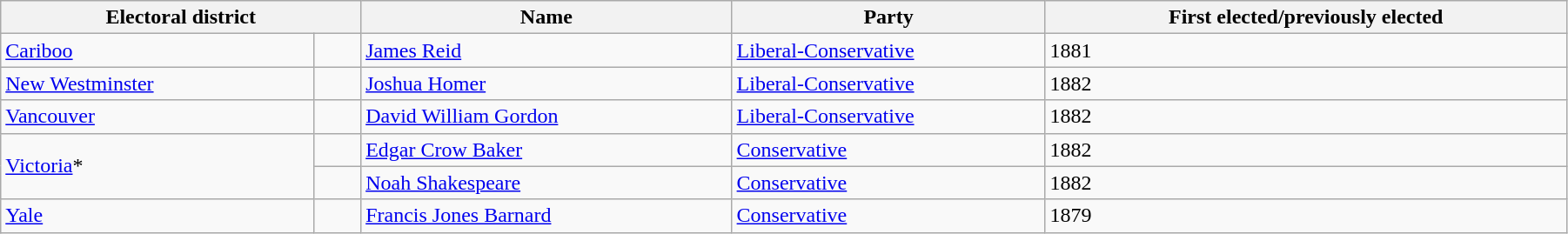<table class="wikitable" width=95%>
<tr>
<th colspan=2 width=23%>Electoral district</th>
<th>Name</th>
<th width=20%>Party</th>
<th>First elected/previously elected</th>
</tr>
<tr>
<td width=20%><a href='#'>Cariboo</a></td>
<td></td>
<td><a href='#'>James Reid</a></td>
<td><a href='#'>Liberal-Conservative</a></td>
<td>1881</td>
</tr>
<tr>
<td><a href='#'>New Westminster</a></td>
<td></td>
<td><a href='#'>Joshua Homer</a></td>
<td><a href='#'>Liberal-Conservative</a></td>
<td>1882</td>
</tr>
<tr>
<td><a href='#'>Vancouver</a></td>
<td></td>
<td><a href='#'>David William Gordon</a></td>
<td><a href='#'>Liberal-Conservative</a></td>
<td>1882</td>
</tr>
<tr>
<td rowspan=2><a href='#'>Victoria</a>*</td>
<td></td>
<td><a href='#'>Edgar Crow Baker</a></td>
<td><a href='#'>Conservative</a></td>
<td>1882</td>
</tr>
<tr>
<td></td>
<td><a href='#'>Noah Shakespeare</a></td>
<td><a href='#'>Conservative</a></td>
<td>1882</td>
</tr>
<tr>
<td><a href='#'>Yale</a></td>
<td></td>
<td><a href='#'>Francis Jones Barnard</a></td>
<td><a href='#'>Conservative</a></td>
<td>1879</td>
</tr>
</table>
